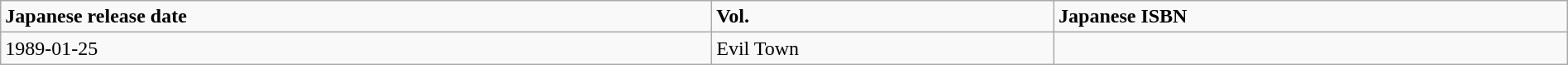<table class="wikitable" width="100%">
<tr>
<td><strong>Japanese release date</strong></td>
<td><strong>Vol.</strong></td>
<td><strong>Japanese ISBN</strong></td>
</tr>
<tr>
<td>1989-01-25</td>
<td>Evil Town</td>
<td></td>
</tr>
</table>
